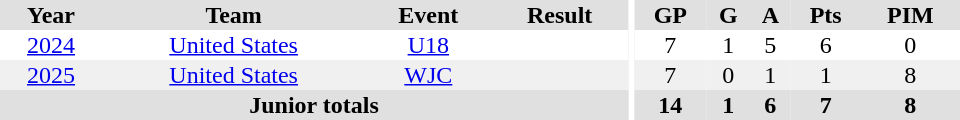<table border="0" cellpadding="1" cellspacing="0" ID="Table3" style="text-align:center; width:40em;">
<tr bgcolor="#e0e0e0">
<th>Year</th>
<th>Team</th>
<th>Event</th>
<th>Result</th>
<th rowspan="98" bgcolor="#ffffff"></th>
<th>GP</th>
<th>G</th>
<th>A</th>
<th>Pts</th>
<th>PIM</th>
</tr>
<tr>
<td><a href='#'>2024</a></td>
<td><a href='#'>United States</a></td>
<td><a href='#'>U18</a></td>
<td></td>
<td>7</td>
<td>1</td>
<td>5</td>
<td>6</td>
<td>0</td>
</tr>
<tr bgcolor="#f0f0f0">
<td><a href='#'>2025</a></td>
<td><a href='#'>United States</a></td>
<td><a href='#'>WJC</a></td>
<td></td>
<td>7</td>
<td>0</td>
<td>1</td>
<td>1</td>
<td>8</td>
</tr>
<tr bgcolor="#e0e0e0">
<th colspan="4">Junior totals</th>
<th>14</th>
<th>1</th>
<th>6</th>
<th>7</th>
<th>8</th>
</tr>
</table>
